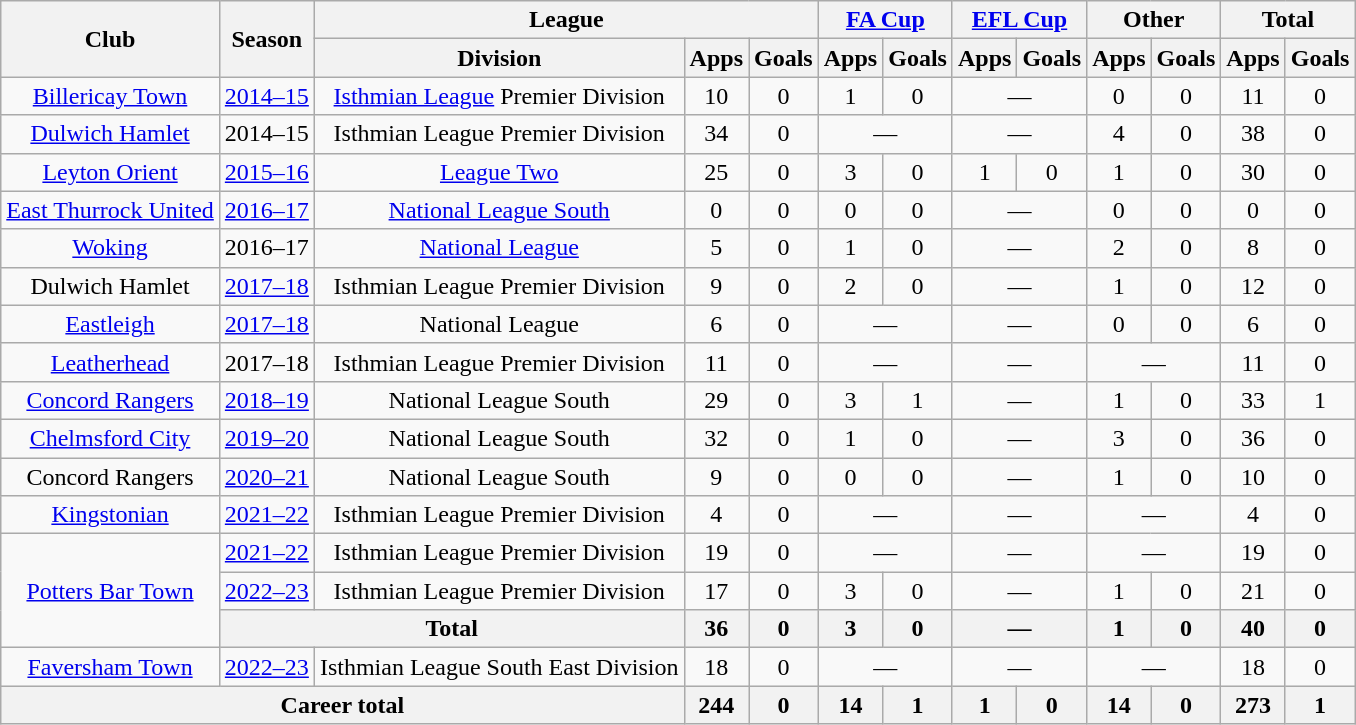<table class="wikitable" style="text-align:center">
<tr>
<th rowspan="2">Club</th>
<th rowspan="2">Season</th>
<th colspan="3">League</th>
<th colspan="2"><a href='#'>FA Cup</a></th>
<th colspan="2"><a href='#'>EFL Cup</a></th>
<th colspan="2">Other</th>
<th colspan="2">Total</th>
</tr>
<tr>
<th>Division</th>
<th>Apps</th>
<th>Goals</th>
<th>Apps</th>
<th>Goals</th>
<th>Apps</th>
<th>Goals</th>
<th>Apps</th>
<th>Goals</th>
<th>Apps</th>
<th>Goals</th>
</tr>
<tr>
<td><a href='#'>Billericay Town</a></td>
<td><a href='#'>2014–15</a></td>
<td><a href='#'>Isthmian League</a> Premier Division</td>
<td>10</td>
<td>0</td>
<td>1</td>
<td>0</td>
<td colspan="2">—</td>
<td>0</td>
<td>0</td>
<td>11</td>
<td>0</td>
</tr>
<tr>
<td><a href='#'>Dulwich Hamlet</a></td>
<td>2014–15</td>
<td>Isthmian League Premier Division</td>
<td>34</td>
<td>0</td>
<td colspan="2">—</td>
<td colspan="2">—</td>
<td>4</td>
<td>0</td>
<td>38</td>
<td>0</td>
</tr>
<tr>
<td><a href='#'>Leyton Orient</a></td>
<td><a href='#'>2015–16</a></td>
<td><a href='#'>League Two</a></td>
<td>25</td>
<td>0</td>
<td>3</td>
<td>0</td>
<td>1</td>
<td>0</td>
<td>1</td>
<td>0</td>
<td>30</td>
<td>0</td>
</tr>
<tr>
<td><a href='#'>East Thurrock United</a></td>
<td><a href='#'>2016–17</a></td>
<td><a href='#'>National League South</a></td>
<td>0</td>
<td>0</td>
<td>0</td>
<td>0</td>
<td colspan="2">—</td>
<td>0</td>
<td>0</td>
<td>0</td>
<td>0</td>
</tr>
<tr>
<td><a href='#'>Woking</a></td>
<td>2016–17</td>
<td><a href='#'>National League</a></td>
<td>5</td>
<td>0</td>
<td>1</td>
<td>0</td>
<td colspan="2">—</td>
<td>2</td>
<td>0</td>
<td>8</td>
<td>0</td>
</tr>
<tr>
<td>Dulwich Hamlet</td>
<td><a href='#'>2017–18</a></td>
<td>Isthmian League Premier Division</td>
<td>9</td>
<td>0</td>
<td>2</td>
<td>0</td>
<td colspan="2">—</td>
<td>1</td>
<td>0</td>
<td>12</td>
<td>0</td>
</tr>
<tr>
<td><a href='#'>Eastleigh</a></td>
<td><a href='#'>2017–18</a></td>
<td>National League</td>
<td>6</td>
<td>0</td>
<td colspan="2">—</td>
<td colspan="2">—</td>
<td>0</td>
<td>0</td>
<td>6</td>
<td>0</td>
</tr>
<tr>
<td><a href='#'>Leatherhead</a></td>
<td>2017–18</td>
<td>Isthmian League Premier Division</td>
<td>11</td>
<td>0</td>
<td colspan="2">—</td>
<td colspan="2">—</td>
<td colspan="2">—</td>
<td>11</td>
<td>0</td>
</tr>
<tr>
<td><a href='#'>Concord Rangers</a></td>
<td><a href='#'>2018–19</a></td>
<td>National League South</td>
<td>29</td>
<td>0</td>
<td>3</td>
<td>1</td>
<td colspan="2">—</td>
<td>1</td>
<td>0</td>
<td>33</td>
<td>1</td>
</tr>
<tr>
<td><a href='#'>Chelmsford City</a></td>
<td><a href='#'>2019–20</a></td>
<td>National League South</td>
<td>32</td>
<td>0</td>
<td>1</td>
<td>0</td>
<td colspan="2">—</td>
<td>3</td>
<td>0</td>
<td>36</td>
<td>0</td>
</tr>
<tr>
<td>Concord Rangers</td>
<td><a href='#'>2020–21</a></td>
<td>National League South</td>
<td>9</td>
<td>0</td>
<td>0</td>
<td>0</td>
<td colspan="2">—</td>
<td>1</td>
<td>0</td>
<td>10</td>
<td>0</td>
</tr>
<tr>
<td><a href='#'>Kingstonian</a></td>
<td><a href='#'>2021–22</a></td>
<td>Isthmian League Premier Division</td>
<td>4</td>
<td>0</td>
<td colspan="2">—</td>
<td colspan="2">—</td>
<td colspan="2">—</td>
<td>4</td>
<td>0</td>
</tr>
<tr>
<td rowspan="3"><a href='#'>Potters Bar Town</a></td>
<td><a href='#'>2021–22</a></td>
<td>Isthmian League Premier Division</td>
<td>19</td>
<td>0</td>
<td colspan="2">—</td>
<td colspan="2">—</td>
<td colspan="2">—</td>
<td>19</td>
<td>0</td>
</tr>
<tr>
<td><a href='#'>2022–23</a></td>
<td>Isthmian League Premier Division</td>
<td>17</td>
<td>0</td>
<td>3</td>
<td>0</td>
<td colspan="2">—</td>
<td>1</td>
<td>0</td>
<td>21</td>
<td>0</td>
</tr>
<tr>
<th colspan="2">Total</th>
<th>36</th>
<th>0</th>
<th>3</th>
<th>0</th>
<th colspan="2">—</th>
<th>1</th>
<th>0</th>
<th>40</th>
<th>0</th>
</tr>
<tr>
<td><a href='#'>Faversham Town</a></td>
<td><a href='#'>2022–23</a></td>
<td>Isthmian League South East Division</td>
<td>18</td>
<td>0</td>
<td colspan="2">—</td>
<td colspan="2">—</td>
<td colspan="2">—</td>
<td>18</td>
<td>0</td>
</tr>
<tr>
<th colspan="3">Career total</th>
<th>244</th>
<th>0</th>
<th>14</th>
<th>1</th>
<th>1</th>
<th>0</th>
<th>14</th>
<th>0</th>
<th>273</th>
<th>1</th>
</tr>
</table>
